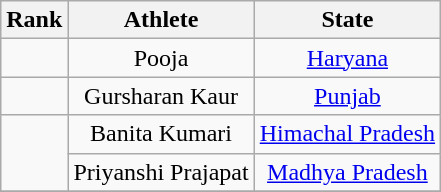<table class="wikitable sortable" style="text-align:center">
<tr>
<th>Rank</th>
<th>Athlete</th>
<th>State</th>
</tr>
<tr>
<td></td>
<td>Pooja</td>
<td> <a href='#'>Haryana</a></td>
</tr>
<tr>
<td></td>
<td>Gursharan Kaur</td>
<td> <a href='#'>Punjab</a></td>
</tr>
<tr>
<td rowspan=2></td>
<td>Banita Kumari</td>
<td><a href='#'>Himachal Pradesh</a></td>
</tr>
<tr>
<td>Priyanshi Prajapat</td>
<td> <a href='#'>Madhya Pradesh</a></td>
</tr>
<tr>
</tr>
</table>
